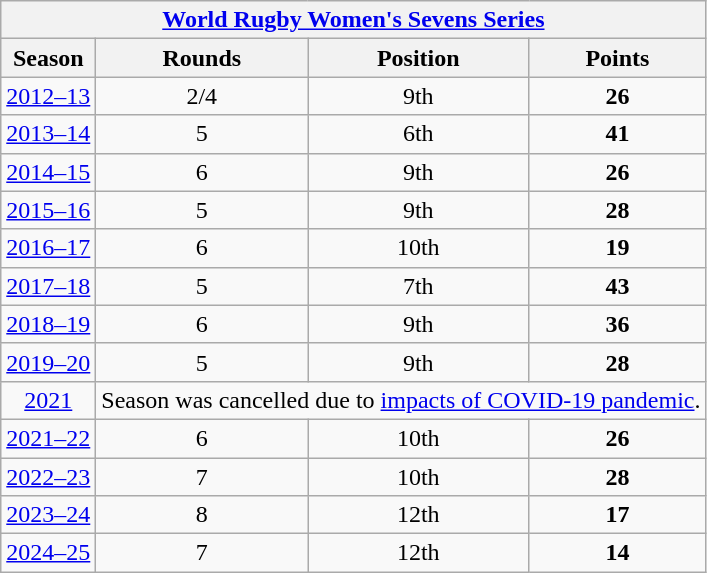<table class="wikitable sortable" style="text-align: center;">
<tr>
<th colspan="4"><a href='#'>World Rugby Women's Sevens Series</a></th>
</tr>
<tr>
<th>Season</th>
<th>Rounds</th>
<th>Position</th>
<th>Points</th>
</tr>
<tr>
<td><a href='#'>2012–13</a></td>
<td>2/4</td>
<td>9th</td>
<td><strong>26</strong></td>
</tr>
<tr>
<td><a href='#'>2013–14</a></td>
<td>5</td>
<td>6th</td>
<td><strong>41</strong></td>
</tr>
<tr>
<td><a href='#'>2014–15</a></td>
<td>6</td>
<td>9th</td>
<td><strong>26</strong></td>
</tr>
<tr>
<td><a href='#'>2015–16</a></td>
<td>5</td>
<td>9th</td>
<td><strong>28</strong></td>
</tr>
<tr>
<td><a href='#'>2016–17</a></td>
<td>6</td>
<td>10th</td>
<td><strong>19</strong></td>
</tr>
<tr>
<td><a href='#'>2017–18</a></td>
<td>5</td>
<td>7th</td>
<td><strong>43</strong></td>
</tr>
<tr>
<td><a href='#'>2018–19</a></td>
<td>6</td>
<td>9th</td>
<td><strong>36</strong></td>
</tr>
<tr>
<td><a href='#'>2019–20</a></td>
<td>5</td>
<td>9th</td>
<td><strong>28</strong></td>
</tr>
<tr>
<td align="center"><a href='#'>2021</a></td>
<td colspan="3">Season was cancelled due to <a href='#'>impacts of COVID-19 pandemic</a>.</td>
</tr>
<tr>
<td><a href='#'>2021–22</a></td>
<td>6</td>
<td>10th</td>
<td><strong>26</strong></td>
</tr>
<tr>
<td><a href='#'>2022–23</a></td>
<td>7</td>
<td>10th</td>
<td><strong>28</strong></td>
</tr>
<tr>
<td><a href='#'>2023–24</a></td>
<td>8</td>
<td>12th</td>
<td><strong>17</strong></td>
</tr>
<tr>
<td><a href='#'>2024–25</a></td>
<td>7</td>
<td>12th</td>
<td><strong>14</strong></td>
</tr>
</table>
